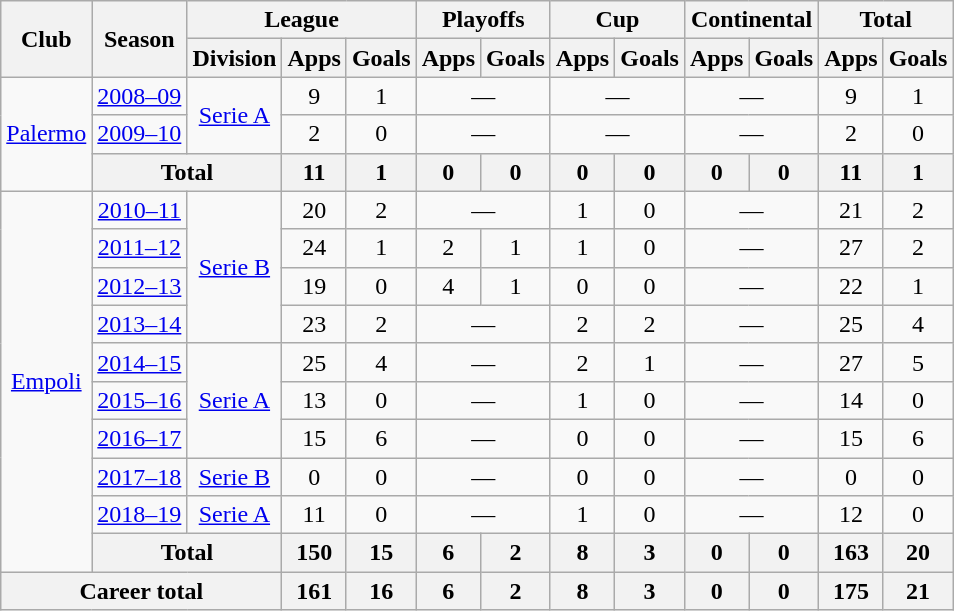<table class="wikitable" style="text-align:center">
<tr>
<th rowspan=2>Club</th>
<th rowspan=2>Season</th>
<th colspan=3>League</th>
<th colspan=2>Playoffs</th>
<th colspan=2>Cup</th>
<th colspan=2>Continental</th>
<th colspan=2>Total</th>
</tr>
<tr>
<th>Division</th>
<th>Apps</th>
<th>Goals</th>
<th>Apps</th>
<th>Goals</th>
<th>Apps</th>
<th>Goals</th>
<th>Apps</th>
<th>Goals</th>
<th>Apps</th>
<th>Goals</th>
</tr>
<tr>
<td rowspan=3><a href='#'>Palermo</a></td>
<td><a href='#'>2008–09</a></td>
<td rowspan=2><a href='#'>Serie A</a></td>
<td>9</td>
<td>1</td>
<td colspan=2>—</td>
<td colspan=2>—</td>
<td colspan=2>—</td>
<td>9</td>
<td>1</td>
</tr>
<tr>
<td><a href='#'>2009–10</a></td>
<td>2</td>
<td>0</td>
<td colspan=2>—</td>
<td colspan=2>—</td>
<td colspan=2>—</td>
<td>2</td>
<td>0</td>
</tr>
<tr>
<th colspan=2>Total</th>
<th>11</th>
<th>1</th>
<th>0</th>
<th>0</th>
<th>0</th>
<th>0</th>
<th>0</th>
<th>0</th>
<th>11</th>
<th>1</th>
</tr>
<tr>
<td rowspan=10><a href='#'>Empoli</a></td>
<td><a href='#'>2010–11</a></td>
<td rowspan=4><a href='#'>Serie B</a></td>
<td>20</td>
<td>2</td>
<td colspan=2>—</td>
<td>1</td>
<td>0</td>
<td colspan=2>—</td>
<td>21</td>
<td>2</td>
</tr>
<tr>
<td><a href='#'>2011–12</a></td>
<td>24</td>
<td>1</td>
<td>2</td>
<td>1</td>
<td>1</td>
<td>0</td>
<td colspan=2>—</td>
<td>27</td>
<td>2</td>
</tr>
<tr>
<td><a href='#'>2012–13</a></td>
<td>19</td>
<td>0</td>
<td>4</td>
<td>1</td>
<td>0</td>
<td>0</td>
<td colspan=2>—</td>
<td>22</td>
<td>1</td>
</tr>
<tr>
<td><a href='#'>2013–14</a></td>
<td>23</td>
<td>2</td>
<td colspan=2>—</td>
<td>2</td>
<td>2</td>
<td colspan=2>—</td>
<td>25</td>
<td>4</td>
</tr>
<tr>
<td><a href='#'>2014–15</a></td>
<td rowspan=3><a href='#'>Serie A</a></td>
<td>25</td>
<td>4</td>
<td colspan=2>—</td>
<td>2</td>
<td>1</td>
<td colspan=2>—</td>
<td>27</td>
<td>5</td>
</tr>
<tr>
<td><a href='#'>2015–16</a></td>
<td>13</td>
<td>0</td>
<td colspan=2>—</td>
<td>1</td>
<td>0</td>
<td colspan=2>—</td>
<td>14</td>
<td>0</td>
</tr>
<tr>
<td><a href='#'>2016–17</a></td>
<td>15</td>
<td>6</td>
<td colspan=2>—</td>
<td>0</td>
<td>0</td>
<td colspan=2>—</td>
<td>15</td>
<td>6</td>
</tr>
<tr>
<td><a href='#'>2017–18</a></td>
<td><a href='#'>Serie B</a></td>
<td>0</td>
<td>0</td>
<td colspan=2>—</td>
<td>0</td>
<td>0</td>
<td colspan=2>—</td>
<td>0</td>
<td>0</td>
</tr>
<tr>
<td><a href='#'>2018–19</a></td>
<td><a href='#'>Serie A</a></td>
<td>11</td>
<td>0</td>
<td colspan=2>—</td>
<td>1</td>
<td>0</td>
<td colspan=2>—</td>
<td>12</td>
<td>0</td>
</tr>
<tr>
<th colspan=2>Total</th>
<th>150</th>
<th>15</th>
<th>6</th>
<th>2</th>
<th>8</th>
<th>3</th>
<th>0</th>
<th>0</th>
<th>163</th>
<th>20</th>
</tr>
<tr>
<th colspan=3>Career total</th>
<th>161</th>
<th>16</th>
<th>6</th>
<th>2</th>
<th>8</th>
<th>3</th>
<th>0</th>
<th>0</th>
<th>175</th>
<th>21</th>
</tr>
</table>
